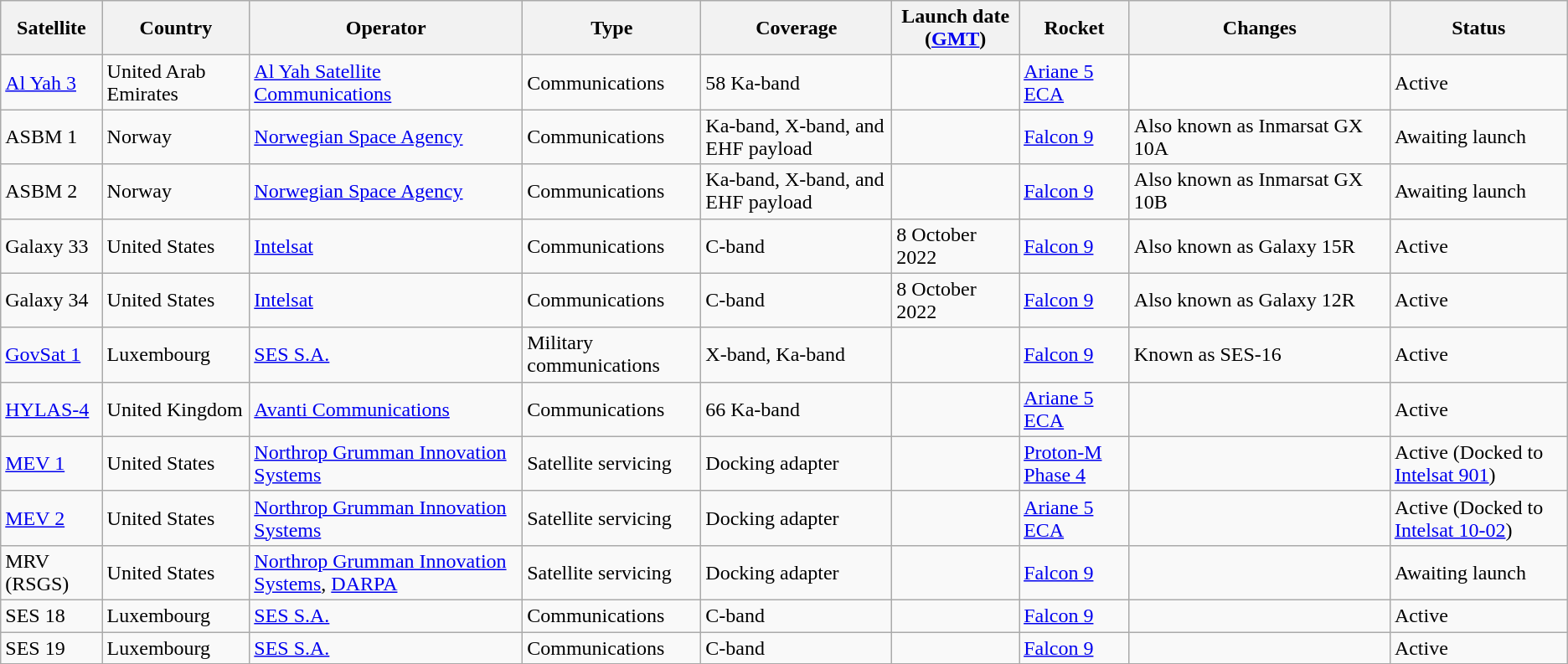<table class="wikitable sortable" border="1"}>
<tr>
<th>Satellite</th>
<th>Country</th>
<th>Operator</th>
<th>Type</th>
<th>Coverage </th>
<th>Launch date  (<a href='#'>GMT</a>) </th>
<th>Rocket</th>
<th width="200pt">Changes</th>
<th>Status </th>
</tr>
<tr>
<td><a href='#'>Al Yah 3</a></td>
<td>United Arab Emirates</td>
<td><a href='#'>Al Yah Satellite Communications</a></td>
<td>Communications</td>
<td>58 Ka-band</td>
<td></td>
<td><a href='#'>Ariane 5 ECA</a></td>
<td></td>
<td>Active</td>
</tr>
<tr>
<td>ASBM 1</td>
<td>Norway</td>
<td><a href='#'>Norwegian Space Agency</a></td>
<td>Communications</td>
<td>Ka-band, X-band, and EHF payload</td>
<td></td>
<td><a href='#'>Falcon 9</a></td>
<td>Also known as Inmarsat GX 10A</td>
<td>Awaiting launch</td>
</tr>
<tr>
<td>ASBM 2</td>
<td>Norway</td>
<td><a href='#'>Norwegian Space Agency</a></td>
<td>Communications</td>
<td>Ka-band, X-band, and EHF payload</td>
<td></td>
<td><a href='#'>Falcon 9</a></td>
<td>Also known as Inmarsat GX 10B</td>
<td>Awaiting launch</td>
</tr>
<tr>
<td>Galaxy 33</td>
<td>United States</td>
<td><a href='#'>Intelsat</a></td>
<td>Communications</td>
<td>C-band</td>
<td>8 October 2022</td>
<td><a href='#'>Falcon 9</a></td>
<td>Also known as Galaxy 15R</td>
<td>Active</td>
</tr>
<tr>
<td>Galaxy 34</td>
<td>United States</td>
<td><a href='#'>Intelsat</a></td>
<td>Communications</td>
<td>C-band</td>
<td>8 October 2022</td>
<td><a href='#'>Falcon 9</a></td>
<td>Also known as Galaxy 12R</td>
<td>Active</td>
</tr>
<tr>
<td><a href='#'>GovSat 1</a></td>
<td>Luxembourg</td>
<td><a href='#'>SES S.A.</a></td>
<td>Military communications</td>
<td>X-band, Ka-band</td>
<td></td>
<td><a href='#'>Falcon 9</a></td>
<td>Known as SES-16</td>
<td>Active</td>
</tr>
<tr>
<td><a href='#'>HYLAS-4</a></td>
<td>United Kingdom</td>
<td><a href='#'>Avanti Communications</a></td>
<td>Communications</td>
<td>66 Ka-band</td>
<td></td>
<td><a href='#'>Ariane 5 ECA</a></td>
<td></td>
<td>Active</td>
</tr>
<tr>
<td><a href='#'>MEV 1</a></td>
<td>United States</td>
<td><a href='#'>Northrop Grumman Innovation Systems</a></td>
<td>Satellite servicing</td>
<td>Docking adapter</td>
<td></td>
<td><a href='#'>Proton-M Phase 4</a></td>
<td></td>
<td>Active (Docked to <a href='#'>Intelsat 901</a>)</td>
</tr>
<tr>
<td><a href='#'>MEV 2</a></td>
<td>United States</td>
<td><a href='#'>Northrop Grumman Innovation Systems</a></td>
<td>Satellite servicing</td>
<td>Docking adapter</td>
<td></td>
<td><a href='#'>Ariane 5 ECA</a></td>
<td></td>
<td>Active (Docked to <a href='#'>Intelsat 10-02</a>)</td>
</tr>
<tr>
<td>MRV (RSGS)</td>
<td>United States</td>
<td><a href='#'>Northrop Grumman Innovation Systems</a>, <a href='#'>DARPA</a></td>
<td>Satellite servicing</td>
<td>Docking adapter</td>
<td></td>
<td><a href='#'>Falcon 9</a></td>
<td></td>
<td>Awaiting launch</td>
</tr>
<tr>
<td>SES 18</td>
<td>Luxembourg</td>
<td><a href='#'>SES S.A.</a></td>
<td>Communications</td>
<td>C-band</td>
<td></td>
<td><a href='#'>Falcon 9</a></td>
<td></td>
<td>Active</td>
</tr>
<tr>
<td>SES 19</td>
<td>Luxembourg</td>
<td><a href='#'>SES S.A.</a></td>
<td>Communications</td>
<td>C-band</td>
<td></td>
<td><a href='#'>Falcon 9</a></td>
<td></td>
<td>Active</td>
</tr>
<tr>
</tr>
</table>
